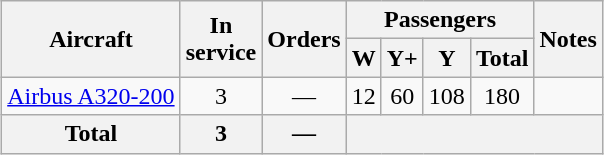<table class="wikitable" style="margin:0.5em auto; text-align:center">
<tr>
<th rowspan=2>Aircraft</th>
<th rowspan=2>In <br> service</th>
<th rowspan=2>Orders</th>
<th colspan=4>Passengers</th>
<th rowspan=2>Notes</th>
</tr>
<tr>
<th><abbr>W</abbr></th>
<th><abbr>Y+</abbr></th>
<th><abbr>Y</abbr></th>
<th>Total</th>
</tr>
<tr>
<td><a href='#'>Airbus A320-200</a></td>
<td>3</td>
<td>—</td>
<td>12</td>
<td>60</td>
<td>108</td>
<td>180</td>
<td></td>
</tr>
<tr>
<th>Total</th>
<th>3</th>
<th>—</th>
<th colspan=5></th>
</tr>
</table>
